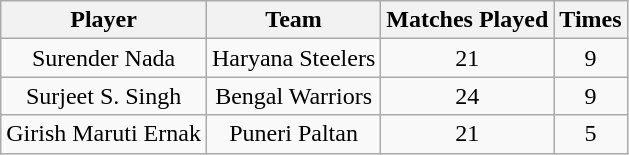<table class="wikitable" style="text-align:center">
<tr>
<th>Player</th>
<th>Team</th>
<th>Matches Played</th>
<th>Times</th>
</tr>
<tr>
<td>Surender Nada</td>
<td>Haryana Steelers</td>
<td>21</td>
<td>9</td>
</tr>
<tr>
<td>Surjeet S. Singh</td>
<td>Bengal Warriors</td>
<td>24</td>
<td>9</td>
</tr>
<tr>
<td>Girish Maruti Ernak</td>
<td>Puneri Paltan</td>
<td>21</td>
<td>5</td>
</tr>
</table>
